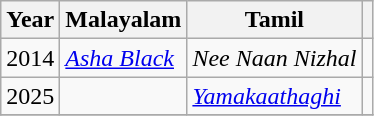<table class="wikitable sortable">
<tr>
<th>Year</th>
<th>Malayalam</th>
<th>Tamil</th>
<th class="unsortable"></th>
</tr>
<tr>
<td>2014</td>
<td><em><a href='#'>Asha Black</a></em></td>
<td><em>Nee Naan Nizhal</em></td>
<td></td>
</tr>
<tr>
<td rowspan="1">2025</td>
<td></td>
<td><em><a href='#'>Yamakaathaghi</a></em></td>
<td></td>
</tr>
<tr>
</tr>
</table>
